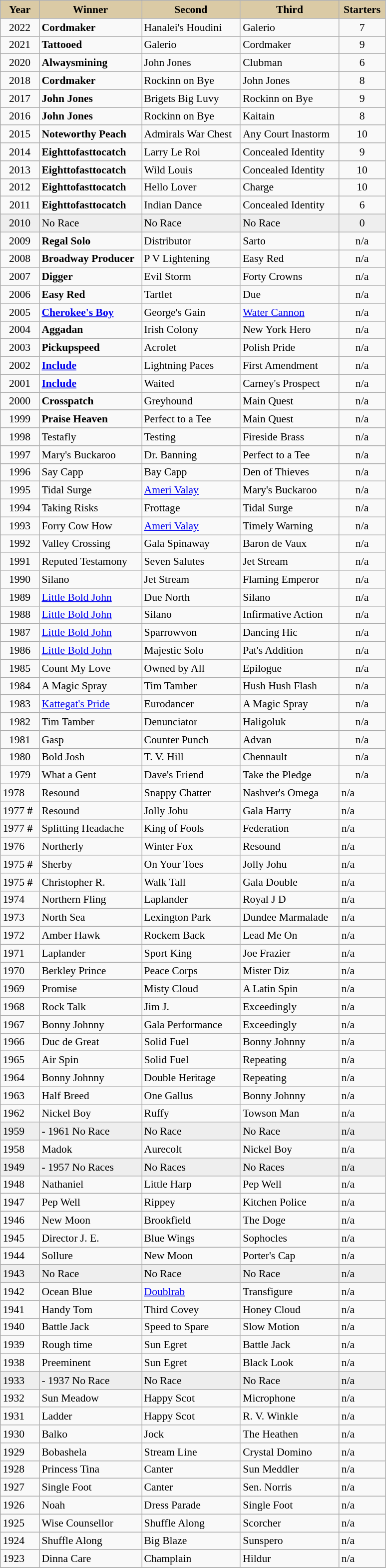<table class = "wikitable sortable" | border="1" cellpadding="0" style="border-collapse: collapse; font-size:90%">
<tr bgcolor="#DACAA5" align="center">
<td width="45px"><strong>Year</strong> <br></td>
<td width="130px"><strong>Winner</strong> <br></td>
<td width="125px"><strong>Second</strong> <br></td>
<td width="125px"><strong>Third</strong> <br></td>
<td width="55px"><strong>Starters</strong></td>
</tr>
<tr>
<td align=center>2022</td>
<td><strong>Cordmaker</strong></td>
<td>Hanalei's Houdini</td>
<td>Galerio</td>
<td align=center>7</td>
</tr>
<tr>
<td align=center>2021</td>
<td><strong>Tattooed</strong></td>
<td>Galerio</td>
<td>Cordmaker</td>
<td align=center>9</td>
</tr>
<tr>
<td align=center>2020</td>
<td><strong>Alwaysmining</strong></td>
<td>John Jones</td>
<td>Clubman</td>
<td align=center>6</td>
</tr>
<tr>
<td align=center>2018</td>
<td><strong>Cordmaker</strong></td>
<td>Rockinn on Bye</td>
<td>John Jones</td>
<td align=center>8</td>
</tr>
<tr>
<td align=center>2017</td>
<td><strong>John Jones</strong></td>
<td>Brigets Big Luvy</td>
<td>Rockinn on Bye</td>
<td align=center>9</td>
</tr>
<tr>
<td align=center>2016</td>
<td><strong>John Jones</strong></td>
<td>Rockinn on Bye</td>
<td>Kaitain</td>
<td align=center>8</td>
</tr>
<tr>
<td align=center>2015</td>
<td><strong>Noteworthy Peach</strong></td>
<td>Admirals War Chest</td>
<td>Any Court Inastorm</td>
<td align=center>10</td>
</tr>
<tr>
<td align=center>2014</td>
<td><strong>Eighttofasttocatch</strong></td>
<td>Larry Le Roi</td>
<td>Concealed Identity</td>
<td align=center>9</td>
</tr>
<tr>
<td align=center>2013</td>
<td><strong>Eighttofasttocatch</strong></td>
<td>Wild Louis</td>
<td>Concealed Identity</td>
<td align=center>10</td>
</tr>
<tr>
<td align=center>2012</td>
<td><strong>Eighttofasttocatch</strong></td>
<td>Hello Lover</td>
<td>Charge</td>
<td align=center>10</td>
</tr>
<tr>
<td align=center>2011</td>
<td><strong>Eighttofasttocatch</strong></td>
<td>Indian Dance</td>
<td>Concealed Identity</td>
<td align=center>6</td>
</tr>
<tr bgcolor="#eeeeee">
<td align=center>2010</td>
<td>No Race</td>
<td>No Race</td>
<td>No Race</td>
<td align=center>0</td>
</tr>
<tr>
<td align=center>2009</td>
<td><strong>Regal Solo</strong></td>
<td>Distributor</td>
<td>Sarto</td>
<td align=center>n/a</td>
</tr>
<tr>
<td align=center>2008</td>
<td><strong>Broadway Producer</strong></td>
<td>P V Lightening</td>
<td>Easy Red</td>
<td align=center>n/a</td>
</tr>
<tr>
<td align=center>2007</td>
<td><strong>Digger</strong></td>
<td>Evil Storm</td>
<td>Forty Crowns</td>
<td align=center>n/a</td>
</tr>
<tr>
<td align=center>2006</td>
<td><strong>Easy Red</strong></td>
<td>Tartlet</td>
<td>Due</td>
<td align=center>n/a</td>
</tr>
<tr>
<td align=center>2005</td>
<td><strong><a href='#'>Cherokee's Boy</a></strong></td>
<td>George's Gain</td>
<td><a href='#'>Water Cannon</a></td>
<td align=center>n/a</td>
</tr>
<tr>
<td align=center>2004</td>
<td><strong>Aggadan</strong></td>
<td>Irish Colony</td>
<td>New York Hero</td>
<td align=center>n/a</td>
</tr>
<tr>
<td align=center>2003</td>
<td><strong>Pickupspeed</strong></td>
<td>Acrolet</td>
<td>Polish Pride</td>
<td align=center>n/a</td>
</tr>
<tr>
<td align=center>2002</td>
<td><strong><a href='#'>Include</a></strong></td>
<td>Lightning Paces</td>
<td>First Amendment</td>
<td align=center>n/a</td>
</tr>
<tr>
<td align=center>2001</td>
<td><strong><a href='#'>Include</a></strong></td>
<td>Waited</td>
<td>Carney's Prospect</td>
<td align=center>n/a</td>
</tr>
<tr>
<td align=center>2000</td>
<td><strong>Crosspatch</strong></td>
<td>Greyhound</td>
<td>Main Quest</td>
<td align=center>n/a</td>
</tr>
<tr>
<td align=center>1999</td>
<td><strong>Praise Heaven</strong></td>
<td>Perfect to a Tee</td>
<td>Main Quest</td>
<td align=center>n/a</td>
</tr>
<tr>
<td align=center>1998</td>
<td>Testafly</td>
<td>Testing</td>
<td>Fireside Brass</td>
<td align=center>n/a</td>
</tr>
<tr>
<td align=center>1997</td>
<td>Mary's Buckaroo</td>
<td>Dr. Banning</td>
<td>Perfect to a Tee</td>
<td align=center>n/a</td>
</tr>
<tr>
<td align=center>1996</td>
<td>Say Capp</td>
<td>Bay Capp</td>
<td>Den of Thieves</td>
<td align=center>n/a</td>
</tr>
<tr>
<td align=center>1995</td>
<td>Tidal Surge</td>
<td><a href='#'>Ameri Valay</a></td>
<td>Mary's Buckaroo</td>
<td align=center>n/a</td>
</tr>
<tr>
<td align=center>1994</td>
<td>Taking Risks</td>
<td>Frottage</td>
<td>Tidal Surge</td>
<td align=center>n/a</td>
</tr>
<tr>
<td align=center>1993</td>
<td>Forry Cow How</td>
<td><a href='#'>Ameri Valay</a></td>
<td>Timely Warning</td>
<td align=center>n/a</td>
</tr>
<tr>
<td align=center>1992</td>
<td>Valley Crossing</td>
<td>Gala Spinaway</td>
<td>Baron de Vaux</td>
<td align=center>n/a</td>
</tr>
<tr>
<td align=center>1991</td>
<td>Reputed Testamony</td>
<td>Seven Salutes</td>
<td>Jet Stream</td>
<td align=center>n/a</td>
</tr>
<tr>
<td align=center>1990</td>
<td>Silano</td>
<td>Jet Stream</td>
<td>Flaming Emperor</td>
<td align=center>n/a</td>
</tr>
<tr>
<td align=center>1989</td>
<td><a href='#'>Little Bold John</a></td>
<td>Due North</td>
<td>Silano</td>
<td align=center>n/a</td>
</tr>
<tr>
<td align=center>1988</td>
<td><a href='#'>Little Bold John</a></td>
<td>Silano</td>
<td>Infirmative Action</td>
<td align=center>n/a</td>
</tr>
<tr>
<td align=center>1987</td>
<td><a href='#'>Little Bold John</a></td>
<td>Sparrowvon</td>
<td>Dancing Hic</td>
<td align=center>n/a</td>
</tr>
<tr>
<td align=center>1986</td>
<td><a href='#'>Little Bold John</a></td>
<td>Majestic Solo</td>
<td>Pat's Addition</td>
<td align=center>n/a</td>
</tr>
<tr>
<td align=center>1985</td>
<td>Count My Love</td>
<td>Owned by All</td>
<td>Epilogue</td>
<td align=center>n/a</td>
</tr>
<tr>
<td align=center>1984</td>
<td>A Magic Spray</td>
<td>Tim Tamber</td>
<td>Hush Hush Flash</td>
<td align=center>n/a</td>
</tr>
<tr>
<td align=center>1983</td>
<td><a href='#'>Kattegat's Pride</a></td>
<td>Eurodancer</td>
<td>A Magic Spray</td>
<td align=center>n/a</td>
</tr>
<tr>
<td align=center>1982</td>
<td>Tim Tamber</td>
<td>Denunciator</td>
<td>Haligoluk</td>
<td align=center>n/a</td>
</tr>
<tr>
<td align=center>1981</td>
<td>Gasp</td>
<td>Counter Punch</td>
<td>Advan</td>
<td align=center>n/a</td>
</tr>
<tr>
<td align=center>1980</td>
<td>Bold Josh</td>
<td>T. V. Hill</td>
<td>Chennault</td>
<td align=center>n/a</td>
</tr>
<tr>
<td align=center>1979</td>
<td>What a Gent</td>
<td>Dave's Friend</td>
<td>Take the Pledge</td>
<td align=center>n/a</td>
</tr>
<tr>
<td>1978</td>
<td>Resound</td>
<td>Snappy Chatter</td>
<td>Nashver's Omega</td>
<td>n/a</td>
</tr>
<tr>
<td>1977  <strong>#</strong></td>
<td>Resound</td>
<td>Jolly Johu</td>
<td>Gala Harry</td>
<td>n/a</td>
</tr>
<tr>
<td>1977  <strong>#</strong></td>
<td>Splitting Headache</td>
<td>King of Fools</td>
<td>Federation</td>
<td>n/a</td>
</tr>
<tr>
<td>1976</td>
<td>Northerly</td>
<td>Winter Fox</td>
<td>Resound</td>
<td>n/a</td>
</tr>
<tr>
<td>1975  <strong>#</strong></td>
<td>Sherby</td>
<td>On Your Toes</td>
<td>Jolly Johu</td>
<td>n/a</td>
</tr>
<tr>
<td>1975  <strong>#</strong></td>
<td>Christopher R.</td>
<td>Walk Tall</td>
<td>Gala Double</td>
<td>n/a</td>
</tr>
<tr>
<td>1974</td>
<td>Northern Fling</td>
<td>Laplander</td>
<td>Royal J D</td>
<td>n/a</td>
</tr>
<tr>
<td>1973</td>
<td>North Sea</td>
<td>Lexington Park</td>
<td>Dundee Marmalade</td>
<td>n/a</td>
</tr>
<tr>
<td>1972</td>
<td>Amber Hawk</td>
<td>Rockem Back</td>
<td>Lead Me On</td>
<td>n/a</td>
</tr>
<tr>
<td>1971</td>
<td>Laplander</td>
<td>Sport King</td>
<td>Joe Frazier</td>
<td>n/a</td>
</tr>
<tr>
<td>1970</td>
<td>Berkley Prince</td>
<td>Peace Corps</td>
<td>Mister Diz</td>
<td>n/a</td>
</tr>
<tr>
<td>1969</td>
<td>Promise</td>
<td>Misty Cloud</td>
<td>A Latin Spin</td>
<td>n/a</td>
</tr>
<tr>
<td>1968</td>
<td>Rock Talk</td>
<td>Jim J.</td>
<td>Exceedingly</td>
<td>n/a</td>
</tr>
<tr>
<td>1967</td>
<td>Bonny Johnny</td>
<td>Gala Performance</td>
<td>Exceedingly</td>
<td>n/a</td>
</tr>
<tr>
<td>1966</td>
<td>Duc de Great</td>
<td>Solid Fuel</td>
<td>Bonny Johnny</td>
<td>n/a</td>
</tr>
<tr>
<td>1965</td>
<td>Air Spin</td>
<td>Solid Fuel</td>
<td>Repeating</td>
<td>n/a</td>
</tr>
<tr>
<td>1964</td>
<td>Bonny Johnny</td>
<td>Double Heritage</td>
<td>Repeating</td>
<td>n/a</td>
</tr>
<tr>
<td>1963</td>
<td>Half Breed</td>
<td>One Gallus</td>
<td>Bonny Johnny</td>
<td>n/a</td>
</tr>
<tr>
<td>1962</td>
<td>Nickel Boy</td>
<td>Ruffy</td>
<td>Towson Man</td>
<td>n/a</td>
</tr>
<tr bgcolor="#eeeeee">
<td>1959</td>
<td>- 1961 No Race</td>
<td>No Race</td>
<td>No Race</td>
<td>n/a</td>
</tr>
<tr>
<td>1958</td>
<td>Madok</td>
<td>Aurecolt</td>
<td>Nickel Boy</td>
<td>n/a</td>
</tr>
<tr bgcolor="#eeeeee">
<td>1949</td>
<td>- 1957 No Races</td>
<td>No Races</td>
<td>No Races</td>
<td>n/a</td>
</tr>
<tr>
<td>1948</td>
<td>Nathaniel</td>
<td>Little Harp</td>
<td>Pep Well</td>
<td>n/a</td>
</tr>
<tr>
<td>1947</td>
<td>Pep Well</td>
<td>Rippey</td>
<td>Kitchen Police</td>
<td>n/a</td>
</tr>
<tr>
<td>1946</td>
<td>New Moon</td>
<td>Brookfield</td>
<td>The Doge</td>
<td>n/a</td>
</tr>
<tr>
<td>1945</td>
<td>Director J. E.</td>
<td>Blue Wings</td>
<td>Sophocles</td>
<td>n/a</td>
</tr>
<tr>
<td>1944</td>
<td>Sollure</td>
<td>New Moon</td>
<td>Porter's Cap</td>
<td>n/a</td>
</tr>
<tr bgcolor="#eeeeee">
<td>1943</td>
<td>No Race</td>
<td>No Race</td>
<td>No Race</td>
<td>n/a</td>
</tr>
<tr>
<td>1942</td>
<td>Ocean Blue</td>
<td><a href='#'>Doublrab</a></td>
<td>Transfigure</td>
<td>n/a</td>
</tr>
<tr>
<td>1941</td>
<td>Handy Tom</td>
<td>Third Covey</td>
<td>Honey Cloud</td>
<td>n/a</td>
</tr>
<tr>
<td>1940</td>
<td>Battle Jack</td>
<td>Speed to Spare</td>
<td>Slow Motion</td>
<td>n/a</td>
</tr>
<tr>
<td>1939</td>
<td>Rough time</td>
<td>Sun Egret</td>
<td>Battle Jack</td>
<td>n/a</td>
</tr>
<tr>
<td>1938</td>
<td>Preeminent</td>
<td>Sun Egret</td>
<td>Black Look</td>
<td>n/a</td>
</tr>
<tr bgcolor="#eeeeee">
<td>1933</td>
<td>- 1937 No Race</td>
<td>No Race</td>
<td>No Race</td>
<td>n/a</td>
</tr>
<tr>
<td>1932</td>
<td>Sun Meadow</td>
<td>Happy Scot</td>
<td>Microphone</td>
<td>n/a</td>
</tr>
<tr>
<td>1931</td>
<td>Ladder</td>
<td>Happy Scot</td>
<td>R. V. Winkle</td>
<td>n/a</td>
</tr>
<tr>
<td>1930</td>
<td>Balko</td>
<td>Jock</td>
<td>The Heathen</td>
<td>n/a</td>
</tr>
<tr>
<td>1929</td>
<td>Bobashela</td>
<td>Stream Line</td>
<td>Crystal Domino</td>
<td>n/a</td>
</tr>
<tr>
<td>1928</td>
<td>Princess Tina</td>
<td>Canter</td>
<td>Sun Meddler</td>
<td>n/a</td>
</tr>
<tr>
<td>1927</td>
<td>Single Foot</td>
<td>Canter</td>
<td>Sen. Norris</td>
<td>n/a</td>
</tr>
<tr>
<td>1926</td>
<td>Noah</td>
<td>Dress Parade</td>
<td>Single Foot</td>
<td>n/a</td>
</tr>
<tr>
<td>1925</td>
<td>Wise Counsellor</td>
<td>Shuffle Along</td>
<td>Scorcher</td>
<td>n/a</td>
</tr>
<tr>
<td>1924</td>
<td>Shuffle Along</td>
<td>Big Blaze</td>
<td>Sunspero</td>
<td>n/a</td>
</tr>
<tr>
<td>1923</td>
<td>Dinna Care</td>
<td>Champlain</td>
<td>Hildur</td>
<td>n/a</td>
</tr>
<tr>
</tr>
</table>
